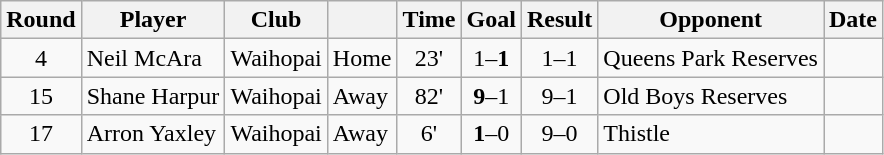<table class="wikitable">
<tr>
<th>Round</th>
<th>Player</th>
<th>Club</th>
<th></th>
<th>Time</th>
<th class="unsortable">Goal</th>
<th class="unsortable">Result</th>
<th>Opponent</th>
<th>Date</th>
</tr>
<tr>
<td style="text-align:center">4</td>
<td>Neil McAra</td>
<td>Waihopai</td>
<td>Home</td>
<td align=center>23'</td>
<td align=center>1–<strong>1</strong></td>
<td align=center>1–1</td>
<td>Queens Park Reserves</td>
<td></td>
</tr>
<tr>
<td style="text-align:center">15</td>
<td>Shane Harpur</td>
<td>Waihopai</td>
<td>Away</td>
<td align=center>82'</td>
<td align=center><strong>9</strong>–1</td>
<td align=center>9–1</td>
<td>Old Boys Reserves</td>
<td></td>
</tr>
<tr>
<td style="text-align:center">17</td>
<td>Arron Yaxley</td>
<td>Waihopai</td>
<td>Away</td>
<td align=center>6'</td>
<td align=center><strong>1</strong>–0</td>
<td align=center>9–0</td>
<td>Thistle</td>
<td></td>
</tr>
</table>
